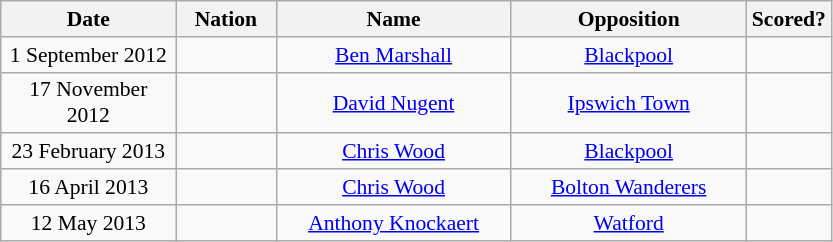<table class="wikitable" style="text-align:center; font-size:90%">
<tr>
<th width=110>Date</th>
<th width=60>Nation</th>
<th width=150>Name</th>
<th width=150>Opposition</th>
<th width=50>Scored?</th>
</tr>
<tr>
<td>1 September 2012</td>
<td></td>
<td><a href='#'>Ben Marshall</a></td>
<td><a href='#'>Blackpool</a></td>
<td></td>
</tr>
<tr>
<td>17 November 2012</td>
<td></td>
<td><a href='#'>David Nugent</a></td>
<td><a href='#'>Ipswich Town</a></td>
<td></td>
</tr>
<tr>
<td>23 February 2013</td>
<td></td>
<td><a href='#'>Chris Wood</a></td>
<td><a href='#'>Blackpool</a></td>
<td></td>
</tr>
<tr>
<td>16 April 2013</td>
<td></td>
<td><a href='#'>Chris Wood</a></td>
<td><a href='#'>Bolton Wanderers</a></td>
<td></td>
</tr>
<tr>
<td>12 May 2013</td>
<td></td>
<td><a href='#'>Anthony Knockaert</a></td>
<td><a href='#'>Watford</a></td>
<td></td>
</tr>
</table>
